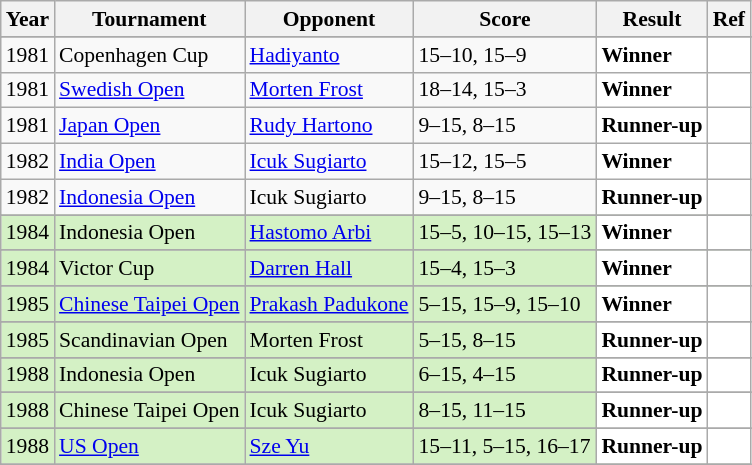<table class="sortable wikitable" style="font-size: 90%">
<tr>
<th>Year</th>
<th>Tournament</th>
<th>Opponent</th>
<th>Score</th>
<th>Result</th>
<th>Ref</th>
</tr>
<tr>
</tr>
<tr>
<td align="center">1981</td>
<td align="left">Copenhagen Cup</td>
<td align="left"> <a href='#'>Hadiyanto</a></td>
<td align="left">15–10, 15–9</td>
<td style="text-align:left; background:white"> <strong>Winner</strong></td>
<td style="text-align:center; background:white"></td>
</tr>
<tr>
<td align="center">1981</td>
<td align="left"><a href='#'>Swedish Open</a></td>
<td align="left"> <a href='#'>Morten Frost</a></td>
<td align="left">18–14, 15–3</td>
<td style="text-align:left; background:white"> <strong>Winner</strong></td>
<td style="text-align:center; background:white"></td>
</tr>
<tr>
<td align="center">1981</td>
<td align="left"><a href='#'>Japan Open</a></td>
<td align="left"> <a href='#'>Rudy Hartono</a></td>
<td align="left">9–15, 8–15</td>
<td style="text-align:left; background:white"> <strong>Runner-up</strong></td>
<td style="text-align:center; background:white"></td>
</tr>
<tr>
<td align="center">1982</td>
<td align="left"><a href='#'>India Open</a></td>
<td align="left"> <a href='#'>Icuk Sugiarto</a></td>
<td align="left">15–12, 15–5</td>
<td style="text-align:left; background:white"> <strong>Winner</strong></td>
<td style="text-align:center; background:white"></td>
</tr>
<tr>
<td align="center">1982</td>
<td align="left"><a href='#'>Indonesia Open</a></td>
<td align="left"> Icuk Sugiarto</td>
<td align="left">9–15, 8–15</td>
<td style="text-align:left; background:white"> <strong>Runner-up</strong></td>
<td style="text-align:center; background:white"></td>
</tr>
<tr>
</tr>
<tr style="background:#D4F1C5;">
<td align="center">1984</td>
<td align="left">Indonesia Open</td>
<td align="left"> <a href='#'>Hastomo Arbi</a></td>
<td align="left">15–5, 10–15, 15–13</td>
<td style="text-align:left; background:white"> <strong>Winner</strong></td>
<td style="text-align:center; background:white"></td>
</tr>
<tr>
</tr>
<tr style="background:#D4F1C5;">
<td align="center">1984</td>
<td align="left">Victor Cup</td>
<td align="left"> <a href='#'>Darren Hall</a></td>
<td align="left">15–4, 15–3</td>
<td style="text-align:left; background:white"> <strong>Winner</strong></td>
<td style="text-align:center; background:white"></td>
</tr>
<tr>
</tr>
<tr style="background:#D4F1C5;">
<td align="center">1985</td>
<td align="left"><a href='#'>Chinese Taipei Open</a></td>
<td align="left"> <a href='#'>Prakash Padukone</a></td>
<td align="left">5–15, 15–9, 15–10</td>
<td style="text-align:left; background:white"> <strong>Winner</strong></td>
<td style="text-align:center; background:white"></td>
</tr>
<tr>
</tr>
<tr style="background:#D4F1C5;">
<td align="center">1985</td>
<td align="left">Scandinavian Open</td>
<td align="left"> Morten Frost</td>
<td align="left">5–15, 8–15</td>
<td style="text-align:left; background:white"> <strong>Runner-up</strong></td>
<td style="text-align:center; background:white"></td>
</tr>
<tr>
</tr>
<tr style="background:#D4F1C5;">
<td align="center">1988</td>
<td align="left">Indonesia Open</td>
<td align="left"> Icuk Sugiarto</td>
<td align="left">6–15, 4–15</td>
<td style="text-align:left; background:white"> <strong>Runner-up</strong></td>
<td style="text-align:center; background:white"></td>
</tr>
<tr>
</tr>
<tr style="background:#D4F1C5;">
<td align="center">1988</td>
<td align="left">Chinese Taipei Open</td>
<td align="left"> Icuk Sugiarto</td>
<td align="left">8–15, 11–15</td>
<td style="text-align:left; background:white"> <strong>Runner-up</strong></td>
<td style="text-align:center; background:white"></td>
</tr>
<tr>
</tr>
<tr style="background:#D4F1C5;">
<td align="center">1988</td>
<td align="left"><a href='#'>US Open</a></td>
<td align="left"> <a href='#'>Sze Yu</a></td>
<td align="left">15–11, 5–15, 16–17</td>
<td style="text-align:left; background:white"> <strong>Runner-up</strong></td>
<td style="text-align:center; background:white"></td>
</tr>
<tr>
</tr>
</table>
